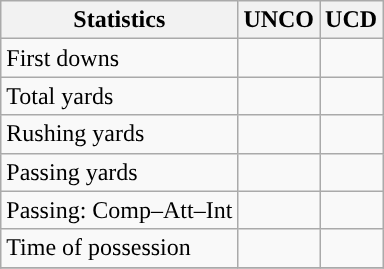<table class="wikitable" style="float: left;">
<tr>
<th>Statistics</th>
<th>UNCO</th>
<th>UCD</th>
</tr>
<tr>
<td>First downs</td>
<td></td>
<td></td>
</tr>
<tr>
<td>Total yards</td>
<td></td>
<td></td>
</tr>
<tr>
<td>Rushing yards</td>
<td></td>
<td></td>
</tr>
<tr>
<td>Passing yards</td>
<td></td>
<td></td>
</tr>
<tr>
<td>Passing: Comp–Att–Int</td>
<td></td>
<td></td>
</tr>
<tr>
<td>Time of possession</td>
<td></td>
<td></td>
</tr>
<tr>
</tr>
</table>
